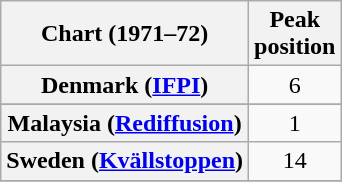<table class="wikitable sortable plainrowheaders" style="text-align:center">
<tr>
<th>Chart (1971–72)</th>
<th>Peak<br>position</th>
</tr>
<tr>
<th scope="row">Denmark (<a href='#'>IFPI</a>)</th>
<td>6</td>
</tr>
<tr>
</tr>
<tr>
<th scope="row">Malaysia (<a href='#'>Rediffusion</a>)</th>
<td>1</td>
</tr>
<tr>
<th scope="row">Sweden (<a href='#'>Kvällstoppen</a>)</th>
<td>14</td>
</tr>
<tr>
</tr>
</table>
